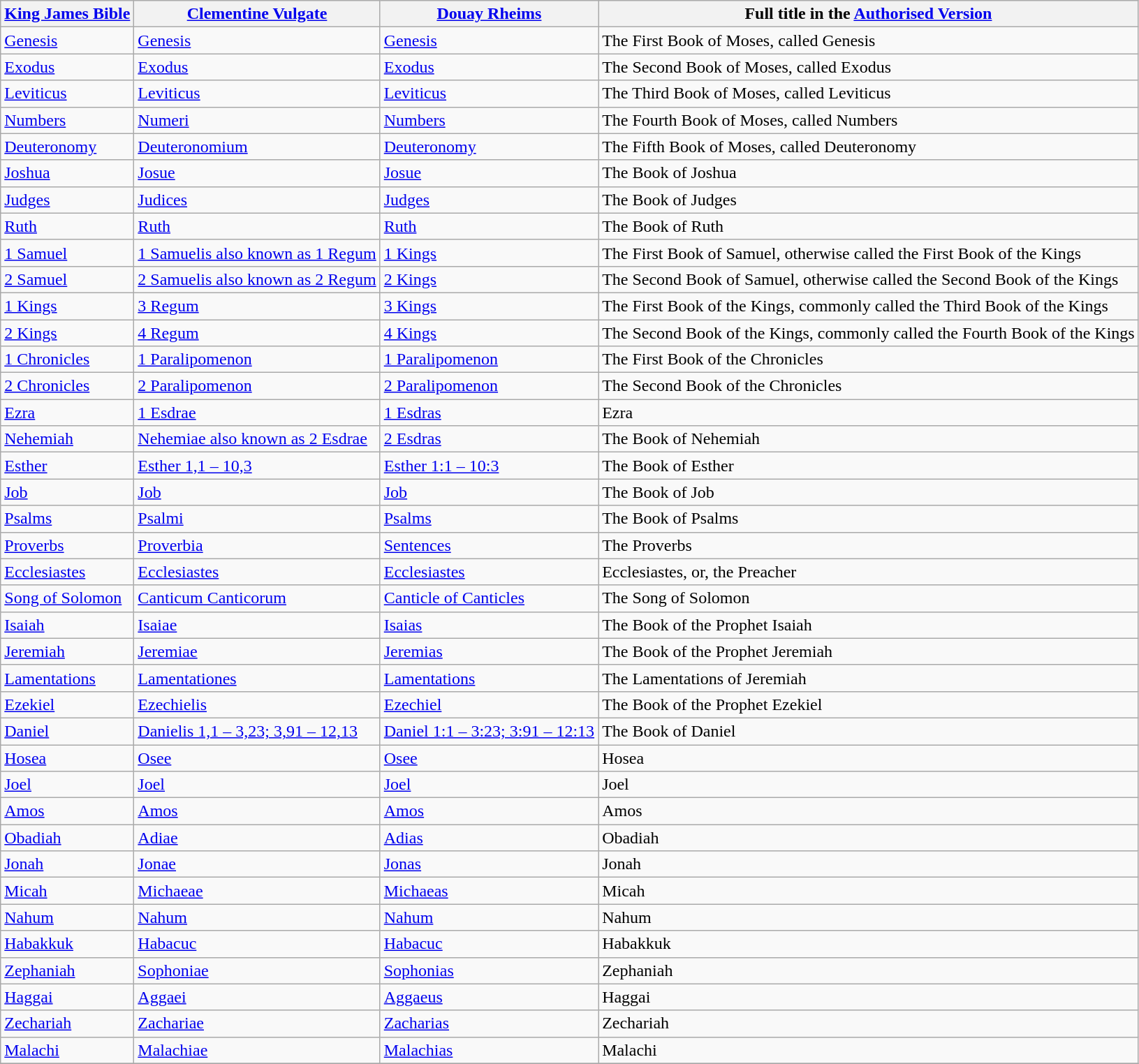<table class=wikitable>
<tr>
<th><a href='#'>King James Bible</a></th>
<th><a href='#'>Clementine Vulgate</a></th>
<th><a href='#'>Douay Rheims</a></th>
<th>Full title in the <a href='#'>Authorised Version</a></th>
</tr>
<tr>
<td><a href='#'>Genesis</a></td>
<td><a href='#'>Genesis</a></td>
<td><a href='#'>Genesis</a></td>
<td>The First Book of Moses, called Genesis</td>
</tr>
<tr>
<td><a href='#'>Exodus</a></td>
<td><a href='#'>Exodus</a></td>
<td><a href='#'>Exodus</a></td>
<td>The Second Book of Moses, called Exodus</td>
</tr>
<tr>
<td><a href='#'>Leviticus</a></td>
<td><a href='#'>Leviticus</a></td>
<td><a href='#'>Leviticus</a></td>
<td>The Third Book of Moses, called Leviticus</td>
</tr>
<tr>
<td><a href='#'>Numbers</a></td>
<td><a href='#'>Numeri</a></td>
<td><a href='#'>Numbers</a></td>
<td>The Fourth Book of Moses, called Numbers</td>
</tr>
<tr>
<td><a href='#'>Deuteronomy</a></td>
<td><a href='#'>Deuteronomium</a></td>
<td><a href='#'>Deuteronomy</a></td>
<td>The Fifth Book of Moses, called Deuteronomy</td>
</tr>
<tr>
<td><a href='#'>Joshua</a></td>
<td><a href='#'>Josue</a></td>
<td><a href='#'>Josue</a></td>
<td>The Book of Joshua</td>
</tr>
<tr>
<td><a href='#'>Judges</a></td>
<td><a href='#'>Judices</a></td>
<td><a href='#'>Judges</a></td>
<td>The Book of Judges</td>
</tr>
<tr>
<td><a href='#'>Ruth</a></td>
<td><a href='#'>Ruth</a></td>
<td><a href='#'>Ruth</a></td>
<td>The Book of Ruth</td>
</tr>
<tr>
<td><a href='#'>1 Samuel</a></td>
<td><a href='#'>1 Samuelis also known as 1 Regum</a></td>
<td><a href='#'>1 Kings</a></td>
<td>The First Book of Samuel, otherwise called the First Book of the Kings</td>
</tr>
<tr>
<td><a href='#'>2 Samuel</a></td>
<td><a href='#'>2 Samuelis also known as 2 Regum</a></td>
<td><a href='#'>2 Kings</a></td>
<td>The Second Book of Samuel, otherwise called the Second Book of the Kings</td>
</tr>
<tr>
<td><a href='#'>1 Kings</a></td>
<td><a href='#'>3 Regum</a></td>
<td><a href='#'>3 Kings</a></td>
<td>The First Book of the Kings, commonly called the Third Book of the Kings</td>
</tr>
<tr>
<td><a href='#'>2 Kings</a></td>
<td><a href='#'>4 Regum</a></td>
<td><a href='#'>4 Kings</a></td>
<td>The Second Book of the Kings, commonly called the Fourth Book of the Kings</td>
</tr>
<tr>
<td><a href='#'>1 Chronicles</a></td>
<td><a href='#'>1 Paralipomenon</a></td>
<td><a href='#'>1 Paralipomenon</a></td>
<td>The First Book of the Chronicles</td>
</tr>
<tr>
<td><a href='#'>2 Chronicles</a></td>
<td><a href='#'>2 Paralipomenon</a></td>
<td><a href='#'>2 Paralipomenon</a></td>
<td>The Second Book of the Chronicles</td>
</tr>
<tr>
<td><a href='#'>Ezra</a></td>
<td><a href='#'>1 Esdrae</a></td>
<td><a href='#'>1 Esdras</a></td>
<td>Ezra</td>
</tr>
<tr>
<td><a href='#'>Nehemiah</a></td>
<td><a href='#'>Nehemiae also known as 2 Esdrae</a></td>
<td><a href='#'>2 Esdras</a></td>
<td>The Book of Nehemiah</td>
</tr>
<tr>
<td><a href='#'>Esther</a></td>
<td><a href='#'>Esther 1,1 – 10,3</a></td>
<td><a href='#'>Esther 1:1 – 10:3</a></td>
<td>The Book of Esther</td>
</tr>
<tr>
<td><a href='#'>Job</a></td>
<td><a href='#'>Job</a></td>
<td><a href='#'>Job</a></td>
<td>The Book of Job</td>
</tr>
<tr>
<td><a href='#'>Psalms</a></td>
<td><a href='#'>Psalmi</a></td>
<td><a href='#'>Psalms</a></td>
<td>The Book of Psalms</td>
</tr>
<tr>
<td><a href='#'>Proverbs</a></td>
<td><a href='#'>Proverbia</a></td>
<td><a href='#'>Sentences</a></td>
<td>The Proverbs</td>
</tr>
<tr>
<td><a href='#'>Ecclesiastes</a></td>
<td><a href='#'>Ecclesiastes</a></td>
<td><a href='#'>Ecclesiastes</a></td>
<td>Ecclesiastes, or, the Preacher</td>
</tr>
<tr>
<td><a href='#'>Song of Solomon</a></td>
<td><a href='#'>Canticum Canticorum</a></td>
<td><a href='#'>Canticle of Canticles</a></td>
<td>The Song of Solomon</td>
</tr>
<tr>
<td><a href='#'>Isaiah</a></td>
<td><a href='#'>Isaiae</a></td>
<td><a href='#'>Isaias</a></td>
<td>The Book of the Prophet Isaiah</td>
</tr>
<tr>
<td><a href='#'>Jeremiah</a></td>
<td><a href='#'>Jeremiae</a></td>
<td><a href='#'>Jeremias</a></td>
<td>The Book of the Prophet Jeremiah</td>
</tr>
<tr>
<td><a href='#'>Lamentations</a></td>
<td><a href='#'>Lamentationes</a></td>
<td><a href='#'>Lamentations</a></td>
<td>The Lamentations of Jeremiah</td>
</tr>
<tr>
<td><a href='#'>Ezekiel</a></td>
<td><a href='#'>Ezechielis</a></td>
<td><a href='#'>Ezechiel</a></td>
<td>The Book of the Prophet Ezekiel</td>
</tr>
<tr>
<td><a href='#'>Daniel</a></td>
<td><a href='#'>Danielis 1,1 – 3,23; 3,91 – 12,13</a></td>
<td><a href='#'>Daniel 1:1 – 3:23; 3:91 – 12:13</a></td>
<td>The Book of Daniel</td>
</tr>
<tr>
<td><a href='#'>Hosea</a></td>
<td><a href='#'>Osee</a></td>
<td><a href='#'>Osee</a></td>
<td>Hosea</td>
</tr>
<tr>
<td><a href='#'>Joel</a></td>
<td><a href='#'>Joel</a></td>
<td><a href='#'>Joel</a></td>
<td>Joel</td>
</tr>
<tr>
<td><a href='#'>Amos</a></td>
<td><a href='#'>Amos</a></td>
<td><a href='#'>Amos</a></td>
<td>Amos</td>
</tr>
<tr>
<td><a href='#'>Obadiah</a></td>
<td><a href='#'>Adiae</a></td>
<td><a href='#'>Adias</a></td>
<td>Obadiah</td>
</tr>
<tr>
<td><a href='#'>Jonah</a></td>
<td><a href='#'>Jonae</a></td>
<td><a href='#'>Jonas</a></td>
<td>Jonah</td>
</tr>
<tr>
<td><a href='#'>Micah</a></td>
<td><a href='#'>Michaeae</a></td>
<td><a href='#'>Michaeas</a></td>
<td>Micah</td>
</tr>
<tr>
<td><a href='#'>Nahum</a></td>
<td><a href='#'>Nahum</a></td>
<td><a href='#'>Nahum</a></td>
<td>Nahum</td>
</tr>
<tr>
<td><a href='#'>Habakkuk</a></td>
<td><a href='#'>Habacuc</a></td>
<td><a href='#'>Habacuc</a></td>
<td>Habakkuk</td>
</tr>
<tr>
<td><a href='#'>Zephaniah</a></td>
<td><a href='#'>Sophoniae</a></td>
<td><a href='#'>Sophonias</a></td>
<td>Zephaniah</td>
</tr>
<tr>
<td><a href='#'>Haggai</a></td>
<td><a href='#'>Aggaei</a></td>
<td><a href='#'>Aggaeus</a></td>
<td>Haggai</td>
</tr>
<tr>
<td><a href='#'>Zechariah</a></td>
<td><a href='#'>Zachariae</a></td>
<td><a href='#'>Zacharias</a></td>
<td>Zechariah</td>
</tr>
<tr>
<td><a href='#'>Malachi</a></td>
<td><a href='#'>Malachiae</a></td>
<td><a href='#'>Malachias</a></td>
<td>Malachi</td>
</tr>
<tr>
</tr>
</table>
